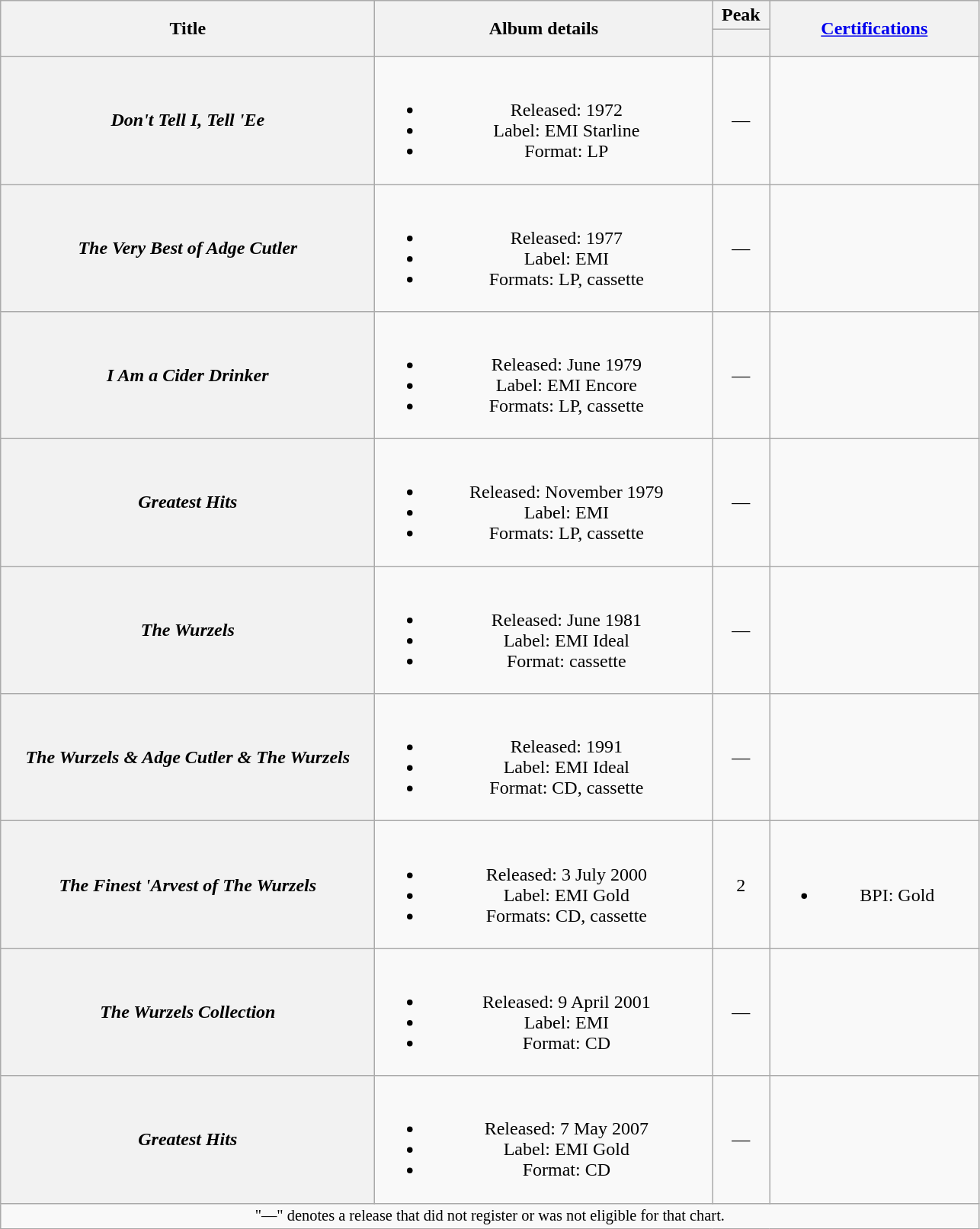<table class="wikitable plainrowheaders" style="text-align:center;">
<tr>
<th scope="col" rowspan="2" style="width:20em;">Title</th>
<th scope="col" rowspan="2" style="width:18em;">Album details</th>
<th scope="col" colspan="1">Peak</th>
<th scope="col" rowspan="2" style="width:11em;"><a href='#'>Certifications</a></th>
</tr>
<tr>
<th scope="col" style="width:3em;font-size:90%;"><br></th>
</tr>
<tr>
<th scope="row"><em>Don't Tell I, Tell 'Ee</em><br></th>
<td><br><ul><li>Released: 1972</li><li>Label: EMI Starline</li><li>Format: LP</li></ul></td>
<td>—</td>
<td></td>
</tr>
<tr>
<th scope="row"><em>The Very Best of Adge Cutler</em><br></th>
<td><br><ul><li>Released: 1977</li><li>Label: EMI</li><li>Formats: LP, cassette</li></ul></td>
<td>—</td>
<td></td>
</tr>
<tr>
<th scope="row"><em>I Am a Cider Drinker</em></th>
<td><br><ul><li>Released: June 1979</li><li>Label: EMI Encore</li><li>Formats: LP, cassette</li></ul></td>
<td>—</td>
<td></td>
</tr>
<tr>
<th scope="row"><em>Greatest Hits</em></th>
<td><br><ul><li>Released: November 1979</li><li>Label: EMI</li><li>Formats: LP, cassette</li></ul></td>
<td>—</td>
<td></td>
</tr>
<tr>
<th scope="row"><em>The Wurzels</em></th>
<td><br><ul><li>Released: June 1981</li><li>Label: EMI Ideal</li><li>Format: cassette</li></ul></td>
<td>—</td>
<td></td>
</tr>
<tr>
<th scope="row"><em>The Wurzels & Adge Cutler & The Wurzels</em></th>
<td><br><ul><li>Released: 1991</li><li>Label: EMI Ideal</li><li>Format: CD, cassette</li></ul></td>
<td>—</td>
<td></td>
</tr>
<tr>
<th scope="row"><em>The Finest 'Arvest of The Wurzels</em></th>
<td><br><ul><li>Released: 3 July 2000</li><li>Label: EMI Gold</li><li>Formats: CD, cassette</li></ul></td>
<td>2</td>
<td><br><ul><li>BPI: Gold</li></ul></td>
</tr>
<tr>
<th scope="row"><em>The Wurzels Collection</em></th>
<td><br><ul><li>Released: 9 April 2001</li><li>Label: EMI</li><li>Format: CD</li></ul></td>
<td>—</td>
<td></td>
</tr>
<tr>
<th scope="row"><em>Greatest Hits</em></th>
<td><br><ul><li>Released: 7 May 2007</li><li>Label: EMI Gold</li><li>Format: CD</li></ul></td>
<td>—</td>
<td></td>
</tr>
<tr>
<td colspan="4" align="center" style="font-size:85%">"—" denotes a release that did not register or was not eligible for that chart.</td>
</tr>
</table>
